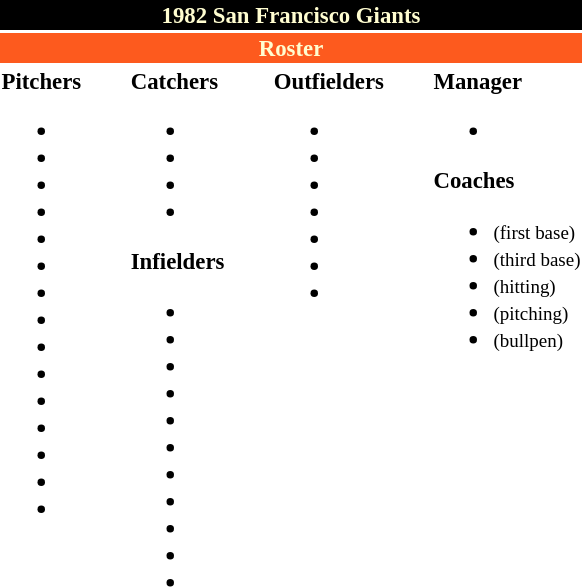<table class="toccolours" style="font-size: 95%;">
<tr>
<th colspan="10" style="background-color: black; color: #FFFDD0; text-align: center;">1982 San Francisco Giants</th>
</tr>
<tr>
<td colspan="10" style="background-color: #fd5a1e; color: #FFFDD0; text-align: center;"><strong>Roster</strong></td>
</tr>
<tr>
<td valign="top"><strong>Pitchers</strong><br><ul><li></li><li></li><li></li><li></li><li></li><li></li><li></li><li></li><li></li><li></li><li></li><li></li><li></li><li></li><li></li></ul></td>
<td width="25px"></td>
<td valign="top"><strong>Catchers</strong><br><ul><li></li><li></li><li></li><li></li></ul><strong>Infielders</strong><ul><li></li><li></li><li></li><li></li><li></li><li></li><li></li><li></li><li></li><li></li><li></li></ul></td>
<td width="25px"></td>
<td valign="top"><strong>Outfielders</strong><br><ul><li></li><li></li><li></li><li></li><li></li><li></li><li></li></ul></td>
<td width="25px"></td>
<td valign="top"><strong>Manager</strong><br><ul><li></li></ul><strong>Coaches</strong><ul><li> <small>(first base)</small></li><li> <small>(third base)</small></li><li> <small>(hitting)</small></li><li> <small>(pitching)</small></li><li> <small>(bullpen)</small></li></ul></td>
</tr>
<tr>
</tr>
</table>
